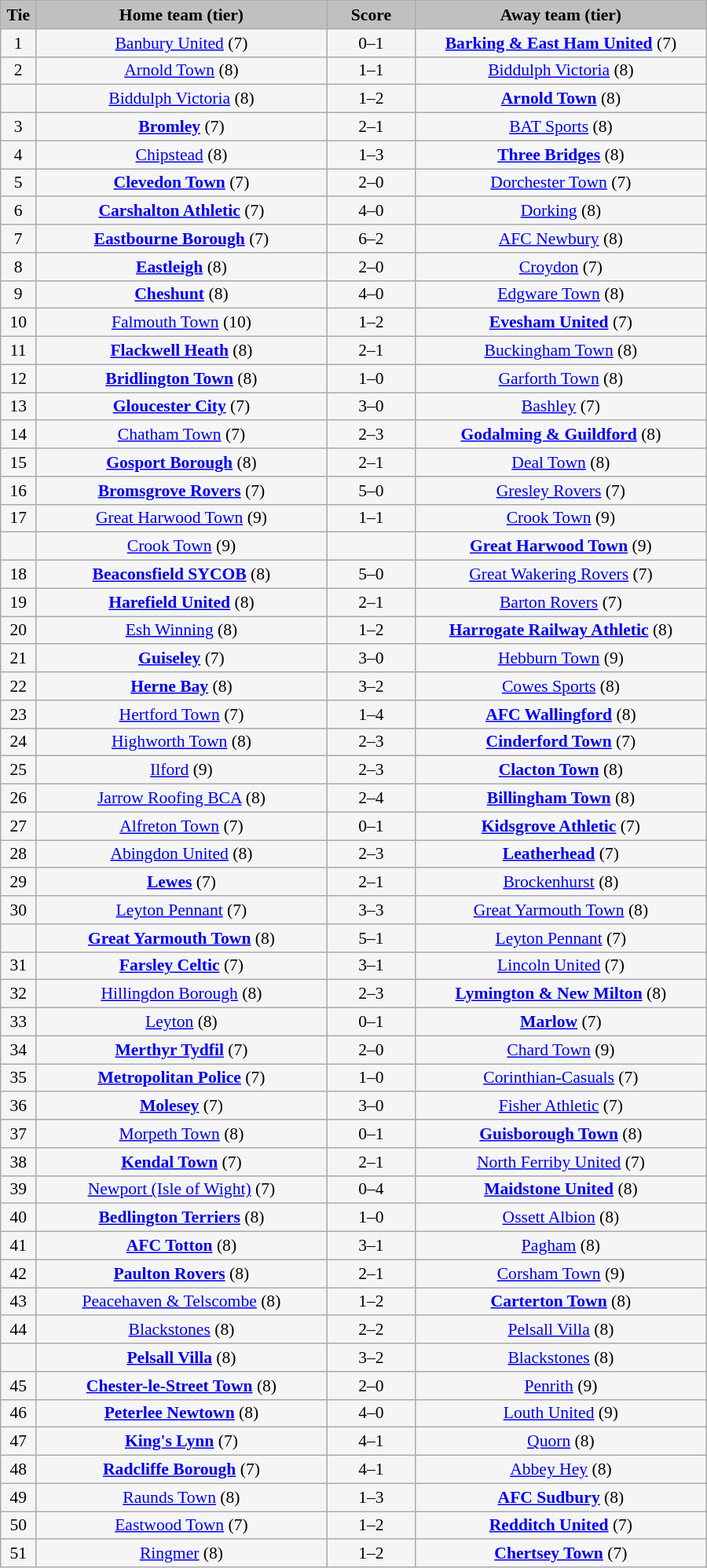<table class="wikitable" style="width: 600px; background:WhiteSmoke; text-align:center; font-size:90%">
<tr>
<td scope="col" style="width:  5.00%; background:silver;"><strong>Tie</strong></td>
<td scope="col" style="width: 41.25%; background:silver;"><strong>Home team (tier)</strong></td>
<td scope="col" style="width: 12.50%; background:silver;"><strong>Score</strong></td>
<td scope="col" style="width: 41.25%; background:silver;"><strong>Away team (tier)</strong></td>
</tr>
<tr>
<td>1</td>
<td><a href='#'>Banbury United</a> (7)</td>
<td>0–1</td>
<td><strong><a href='#'>Barking & East Ham United</a></strong> (7)</td>
</tr>
<tr>
<td>2</td>
<td><a href='#'>Arnold Town</a> (8)</td>
<td>1–1</td>
<td><a href='#'>Biddulph Victoria</a> (8)</td>
</tr>
<tr>
<td><em></em></td>
<td><a href='#'>Biddulph Victoria</a> (8)</td>
<td>1–2</td>
<td><strong><a href='#'>Arnold Town</a></strong> (8)</td>
</tr>
<tr>
<td>3</td>
<td><strong><a href='#'>Bromley</a></strong> (7)</td>
<td>2–1</td>
<td><a href='#'>BAT Sports</a> (8)</td>
</tr>
<tr>
<td>4</td>
<td><a href='#'>Chipstead</a> (8)</td>
<td>1–3</td>
<td><strong><a href='#'>Three Bridges</a></strong> (8)</td>
</tr>
<tr>
<td>5</td>
<td><strong><a href='#'>Clevedon Town</a></strong> (7)</td>
<td>2–0</td>
<td><a href='#'>Dorchester Town</a> (7)</td>
</tr>
<tr>
<td>6</td>
<td><strong><a href='#'>Carshalton Athletic</a></strong> (7)</td>
<td>4–0</td>
<td><a href='#'>Dorking</a> (8)</td>
</tr>
<tr>
<td>7</td>
<td><strong><a href='#'>Eastbourne Borough</a></strong> (7)</td>
<td>6–2</td>
<td><a href='#'>AFC Newbury</a> (8)</td>
</tr>
<tr>
<td>8</td>
<td><strong><a href='#'>Eastleigh</a></strong> (8)</td>
<td>2–0</td>
<td><a href='#'>Croydon</a> (7)</td>
</tr>
<tr>
<td>9</td>
<td><strong><a href='#'>Cheshunt</a></strong> (8)</td>
<td>4–0</td>
<td><a href='#'>Edgware Town</a> (8)</td>
</tr>
<tr>
<td>10</td>
<td><a href='#'>Falmouth Town</a> (10)</td>
<td>1–2</td>
<td><strong><a href='#'>Evesham United</a></strong> (7)</td>
</tr>
<tr>
<td>11</td>
<td><strong><a href='#'>Flackwell Heath</a></strong> (8)</td>
<td>2–1</td>
<td><a href='#'>Buckingham Town</a> (8)</td>
</tr>
<tr>
<td>12</td>
<td><strong><a href='#'>Bridlington Town</a></strong> (8)</td>
<td>1–0</td>
<td><a href='#'>Garforth Town</a> (8)</td>
</tr>
<tr>
<td>13</td>
<td><strong><a href='#'>Gloucester City</a></strong> (7)</td>
<td>3–0</td>
<td><a href='#'>Bashley</a> (7)</td>
</tr>
<tr>
<td>14</td>
<td><a href='#'>Chatham Town</a> (7)</td>
<td>2–3</td>
<td><strong><a href='#'>Godalming & Guildford</a></strong> (8)</td>
</tr>
<tr>
<td>15</td>
<td><strong><a href='#'>Gosport Borough</a></strong> (8)</td>
<td>2–1</td>
<td><a href='#'>Deal Town</a> (8)</td>
</tr>
<tr>
<td>16</td>
<td><strong><a href='#'>Bromsgrove Rovers</a></strong> (7)</td>
<td>5–0</td>
<td><a href='#'>Gresley Rovers</a> (7)</td>
</tr>
<tr>
<td>17</td>
<td><a href='#'>Great Harwood Town</a> (9)</td>
<td>1–1</td>
<td><a href='#'>Crook Town</a> (9)</td>
</tr>
<tr>
<td><em></em></td>
<td><a href='#'>Crook Town</a> (9)</td>
<td></td>
<td><strong><a href='#'>Great Harwood Town</a></strong> (9)</td>
</tr>
<tr>
<td>18</td>
<td><strong><a href='#'>Beaconsfield SYCOB</a></strong> (8)</td>
<td>5–0</td>
<td><a href='#'>Great Wakering Rovers</a> (7)</td>
</tr>
<tr>
<td>19</td>
<td><strong><a href='#'>Harefield United</a></strong> (8)</td>
<td>2–1</td>
<td><a href='#'>Barton Rovers</a> (7)</td>
</tr>
<tr>
<td>20</td>
<td><a href='#'>Esh Winning</a> (8)</td>
<td>1–2</td>
<td><strong><a href='#'>Harrogate Railway Athletic</a></strong> (8)</td>
</tr>
<tr>
<td>21</td>
<td><strong><a href='#'>Guiseley</a></strong> (7)</td>
<td>3–0</td>
<td><a href='#'>Hebburn Town</a> (9)</td>
</tr>
<tr>
<td>22</td>
<td><strong><a href='#'>Herne Bay</a></strong> (8)</td>
<td>3–2</td>
<td><a href='#'>Cowes Sports</a> (8)</td>
</tr>
<tr>
<td>23</td>
<td><a href='#'>Hertford Town</a> (7)</td>
<td>1–4</td>
<td><strong><a href='#'>AFC Wallingford</a></strong> (8)</td>
</tr>
<tr>
<td>24</td>
<td><a href='#'>Highworth Town</a> (8)</td>
<td>2–3</td>
<td><strong><a href='#'>Cinderford Town</a></strong> (7)</td>
</tr>
<tr>
<td>25</td>
<td><a href='#'>Ilford</a> (9)</td>
<td>2–3</td>
<td><strong><a href='#'>Clacton Town</a></strong> (8)</td>
</tr>
<tr>
<td>26</td>
<td><a href='#'>Jarrow Roofing BCA</a> (8)</td>
<td>2–4</td>
<td><strong><a href='#'>Billingham Town</a></strong> (8)</td>
</tr>
<tr>
<td>27</td>
<td><a href='#'>Alfreton Town</a> (7)</td>
<td>0–1</td>
<td><strong><a href='#'>Kidsgrove Athletic</a></strong> (7)</td>
</tr>
<tr>
<td>28</td>
<td><a href='#'>Abingdon United</a> (8)</td>
<td>2–3</td>
<td><strong><a href='#'>Leatherhead</a></strong> (7)</td>
</tr>
<tr>
<td>29</td>
<td><strong><a href='#'>Lewes</a></strong> (7)</td>
<td>2–1</td>
<td><a href='#'>Brockenhurst</a> (8)</td>
</tr>
<tr>
<td>30</td>
<td><a href='#'>Leyton Pennant</a> (7)</td>
<td>3–3</td>
<td><a href='#'>Great Yarmouth Town</a> (8)</td>
</tr>
<tr>
<td><em></em></td>
<td><strong><a href='#'>Great Yarmouth Town</a></strong> (8)</td>
<td>5–1</td>
<td><a href='#'>Leyton Pennant</a> (7)</td>
</tr>
<tr>
<td>31</td>
<td><strong><a href='#'>Farsley Celtic</a></strong> (7)</td>
<td>3–1</td>
<td><a href='#'>Lincoln United</a> (7)</td>
</tr>
<tr>
<td>32</td>
<td><a href='#'>Hillingdon Borough</a> (8)</td>
<td>2–3</td>
<td><strong><a href='#'>Lymington & New Milton</a></strong> (8)</td>
</tr>
<tr>
<td>33</td>
<td><a href='#'>Leyton</a> (8)</td>
<td>0–1</td>
<td><strong><a href='#'>Marlow</a></strong> (7)</td>
</tr>
<tr>
<td>34</td>
<td><strong><a href='#'>Merthyr Tydfil</a></strong> (7)</td>
<td>2–0</td>
<td><a href='#'>Chard Town</a> (9)</td>
</tr>
<tr>
<td>35</td>
<td><strong><a href='#'>Metropolitan Police</a></strong> (7)</td>
<td>1–0</td>
<td><a href='#'>Corinthian-Casuals</a> (7)</td>
</tr>
<tr>
<td>36</td>
<td><strong><a href='#'>Molesey</a></strong> (7)</td>
<td>3–0</td>
<td><a href='#'>Fisher Athletic</a> (7)</td>
</tr>
<tr>
<td>37</td>
<td><a href='#'>Morpeth Town</a> (8)</td>
<td>0–1</td>
<td><strong><a href='#'>Guisborough Town</a></strong> (8)</td>
</tr>
<tr>
<td>38</td>
<td><strong><a href='#'>Kendal Town</a></strong> (7)</td>
<td>2–1</td>
<td><a href='#'>North Ferriby United</a> (7)</td>
</tr>
<tr>
<td>39</td>
<td><a href='#'>Newport (Isle of Wight)</a> (7)</td>
<td>0–4</td>
<td><strong><a href='#'>Maidstone United</a></strong> (8)</td>
</tr>
<tr>
<td>40</td>
<td><strong><a href='#'>Bedlington Terriers</a></strong> (8)</td>
<td>1–0</td>
<td><a href='#'>Ossett Albion</a> (8)</td>
</tr>
<tr>
<td>41</td>
<td><strong><a href='#'>AFC Totton</a></strong> (8)</td>
<td>3–1</td>
<td><a href='#'>Pagham</a> (8)</td>
</tr>
<tr>
<td>42</td>
<td><strong><a href='#'>Paulton Rovers</a></strong> (8)</td>
<td>2–1</td>
<td><a href='#'>Corsham Town</a> (9)</td>
</tr>
<tr>
<td>43</td>
<td><a href='#'>Peacehaven & Telscombe</a> (8)</td>
<td>1–2</td>
<td><strong><a href='#'>Carterton Town</a></strong> (8)</td>
</tr>
<tr>
<td>44</td>
<td><a href='#'>Blackstones</a> (8)</td>
<td>2–2</td>
<td><a href='#'>Pelsall Villa</a> (8)</td>
</tr>
<tr>
<td><em></em></td>
<td><strong><a href='#'>Pelsall Villa</a></strong> (8)</td>
<td>3–2</td>
<td><a href='#'>Blackstones</a> (8)</td>
</tr>
<tr>
<td>45</td>
<td><strong><a href='#'>Chester-le-Street Town</a></strong> (8)</td>
<td>2–0</td>
<td><a href='#'>Penrith</a> (9)</td>
</tr>
<tr>
<td>46</td>
<td><strong><a href='#'>Peterlee Newtown</a></strong> (8)</td>
<td>4–0</td>
<td><a href='#'>Louth United</a> (9)</td>
</tr>
<tr>
<td>47</td>
<td><strong><a href='#'>King's Lynn</a></strong> (7)</td>
<td>4–1</td>
<td><a href='#'>Quorn</a> (8)</td>
</tr>
<tr>
<td>48</td>
<td><strong><a href='#'>Radcliffe Borough</a></strong> (7)</td>
<td>4–1</td>
<td><a href='#'>Abbey Hey</a> (8)</td>
</tr>
<tr>
<td>49</td>
<td><a href='#'>Raunds Town</a> (8)</td>
<td>1–3</td>
<td><strong><a href='#'>AFC Sudbury</a></strong> (8)</td>
</tr>
<tr>
<td>50</td>
<td><a href='#'>Eastwood Town</a> (7)</td>
<td>1–2</td>
<td><strong><a href='#'>Redditch United</a></strong> (7)</td>
</tr>
<tr>
<td>51</td>
<td><a href='#'>Ringmer</a> (8)</td>
<td>1–2</td>
<td><strong><a href='#'>Chertsey Town</a></strong> (7)</td>
</tr>
</table>
